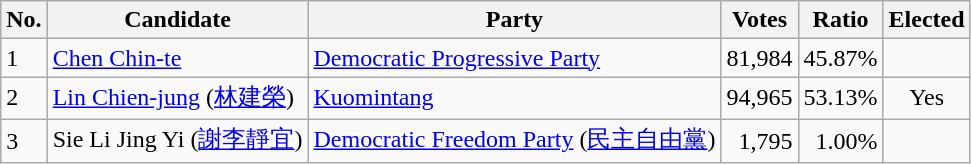<table class=wikitable>
<tr>
<th>No.</th>
<th>Candidate</th>
<th>Party</th>
<th>Votes</th>
<th>Ratio</th>
<th>Elected</th>
</tr>
<tr>
<td>1</td>
<td><a href='#'>Chen Chin-te</a></td>
<td><a href='#'>Democratic Progressive Party</a></td>
<td align="right">81,984</td>
<td align="right">45.87%</td>
<td></td>
</tr>
<tr>
<td>2</td>
<td><a href='#'>Lin Chien-jung</a>  (<a href='#'>林建榮</a>)</td>
<td><a href='#'>Kuomintang</a></td>
<td align="right">94,965</td>
<td align="right">53.13%</td>
<td align="center">Yes</td>
</tr>
<tr>
<td>3</td>
<td>Sie Li Jing Yi  (<a href='#'>謝李靜宜</a>)</td>
<td><a href='#'>Democratic Freedom Party</a>  (<a href='#'>民主自由黨</a>)</td>
<td align="right">1,795</td>
<td align="right">1.00%</td>
<td></td>
</tr>
</table>
